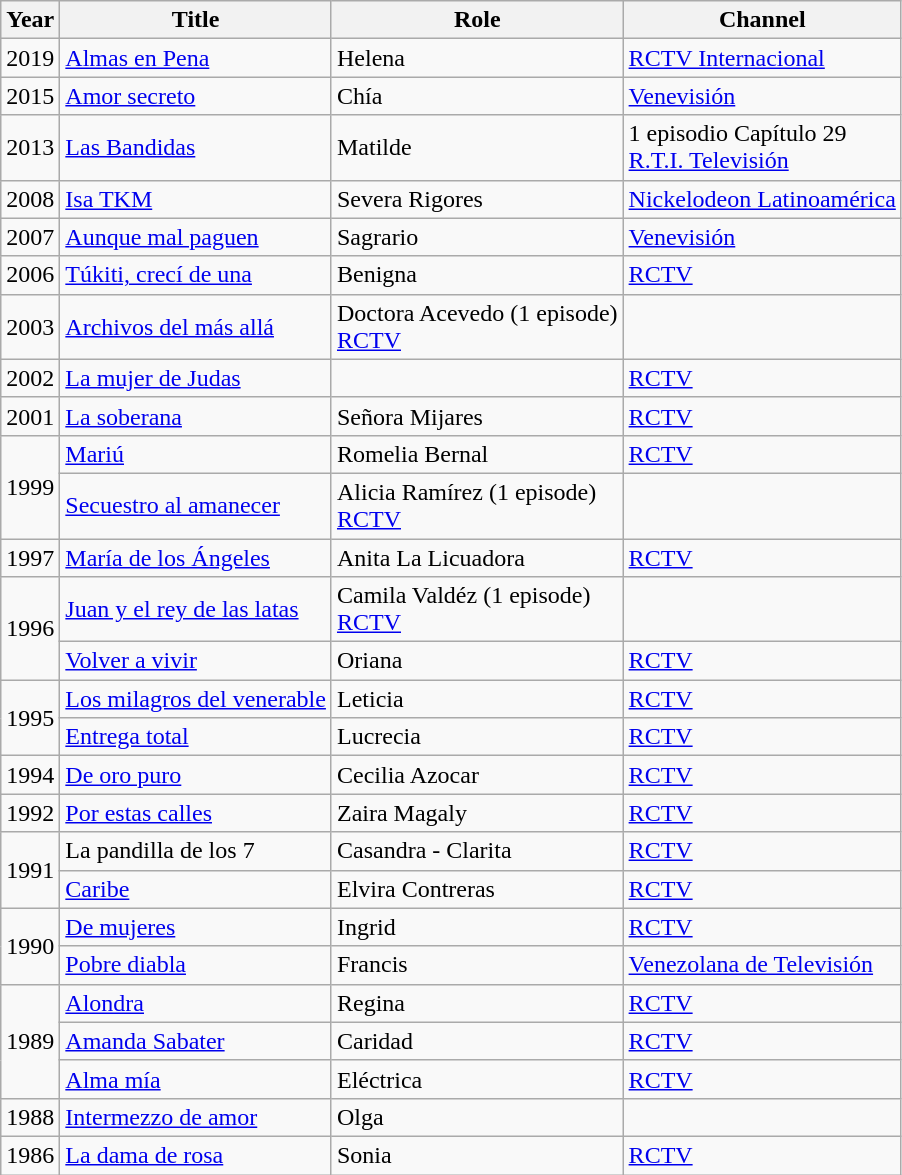<table class="wikitable sortable">
<tr>
<th>Year</th>
<th>Title</th>
<th>Role</th>
<th>Channel</th>
</tr>
<tr>
<td>2019</td>
<td><a href='#'>Almas en Pena</a></td>
<td>Helena</td>
<td><a href='#'>RCTV Internacional</a></td>
</tr>
<tr>
<td>2015</td>
<td><a href='#'>Amor secreto</a></td>
<td>Chía</td>
<td><a href='#'>Venevisión</a></td>
</tr>
<tr>
<td>2013</td>
<td><a href='#'>Las Bandidas</a></td>
<td>Matilde</td>
<td>1 episodio Capítulo 29<br><a href='#'>R.T.I. Televisión</a></td>
</tr>
<tr>
<td>2008</td>
<td><a href='#'>Isa TKM</a></td>
<td>Severa Rigores</td>
<td><a href='#'>Nickelodeon Latinoamérica</a></td>
</tr>
<tr>
<td>2007</td>
<td><a href='#'>Aunque mal paguen</a></td>
<td>Sagrario</td>
<td><a href='#'>Venevisión</a></td>
</tr>
<tr>
<td>2006</td>
<td><a href='#'>Túkiti, crecí de una</a></td>
<td>Benigna</td>
<td><a href='#'>RCTV</a></td>
</tr>
<tr>
<td>2003</td>
<td><a href='#'>Archivos del más allá</a></td>
<td>Doctora Acevedo (1 episode)<br><a href='#'>RCTV</a></td>
</tr>
<tr>
<td>2002</td>
<td><a href='#'>La mujer de Judas</a></td>
<td></td>
<td><a href='#'>RCTV</a></td>
</tr>
<tr>
<td>2001</td>
<td><a href='#'>La soberana</a></td>
<td>Señora Mijares</td>
<td><a href='#'>RCTV</a></td>
</tr>
<tr>
<td rowspan="2">1999</td>
<td><a href='#'>Mariú</a></td>
<td>Romelia Bernal</td>
<td><a href='#'>RCTV</a></td>
</tr>
<tr>
<td><a href='#'>Secuestro al amanecer</a></td>
<td>Alicia Ramírez (1 episode)<br><a href='#'>RCTV</a></td>
</tr>
<tr>
<td>1997</td>
<td><a href='#'>María de los Ángeles</a></td>
<td>Anita La Licuadora</td>
<td><a href='#'>RCTV</a></td>
</tr>
<tr>
<td rowspan="2">1996</td>
<td><a href='#'>Juan y el rey de las latas</a></td>
<td>Camila Valdéz (1 episode)<br><a href='#'>RCTV</a></td>
</tr>
<tr>
<td><a href='#'>Volver a vivir</a></td>
<td>Oriana</td>
<td><a href='#'>RCTV</a></td>
</tr>
<tr>
<td rowspan="2">1995</td>
<td><a href='#'>Los milagros del venerable</a></td>
<td>Leticia</td>
<td><a href='#'>RCTV</a></td>
</tr>
<tr>
<td><a href='#'>Entrega total</a></td>
<td>Lucrecia</td>
<td><a href='#'>RCTV</a></td>
</tr>
<tr>
<td>1994</td>
<td><a href='#'>De oro puro</a></td>
<td>Cecilia Azocar</td>
<td><a href='#'>RCTV</a></td>
</tr>
<tr>
<td>1992</td>
<td><a href='#'>Por estas calles</a></td>
<td>Zaira Magaly</td>
<td><a href='#'>RCTV</a></td>
</tr>
<tr>
<td rowspan="2">1991</td>
<td>La pandilla de los 7</td>
<td>Casandra - Clarita</td>
<td><a href='#'>RCTV</a></td>
</tr>
<tr>
<td><a href='#'>Caribe</a></td>
<td>Elvira Contreras</td>
<td><a href='#'>RCTV</a></td>
</tr>
<tr>
<td rowspan="2">1990</td>
<td><a href='#'>De mujeres</a></td>
<td>Ingrid</td>
<td><a href='#'>RCTV</a></td>
</tr>
<tr>
<td><a href='#'>Pobre diabla</a></td>
<td>Francis</td>
<td><a href='#'>Venezolana de Televisión</a></td>
</tr>
<tr>
<td rowspan="3">1989</td>
<td><a href='#'>Alondra</a></td>
<td>Regina</td>
<td><a href='#'>RCTV</a></td>
</tr>
<tr>
<td><a href='#'>Amanda Sabater</a></td>
<td>Caridad</td>
<td><a href='#'>RCTV</a></td>
</tr>
<tr>
<td><a href='#'>Alma mía</a></td>
<td>Eléctrica</td>
<td><a href='#'>RCTV</a></td>
</tr>
<tr>
<td>1988</td>
<td><a href='#'>Intermezzo de amor</a></td>
<td>Olga</td>
<td></td>
</tr>
<tr>
<td>1986</td>
<td><a href='#'>La dama de rosa</a></td>
<td>Sonia</td>
<td><a href='#'>RCTV</a></td>
</tr>
</table>
